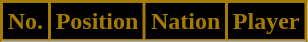<table class="wikitable sortable">
<tr>
<th style="background:#000000; color:#A57C00; border:2px solid #A57C00;" scope="col">No.</th>
<th style="background:#000000; color:#A57C00; border:2px solid #A57C00;" scope="col">Position</th>
<th style="background:#000000; color:#A57C00; border:2px solid #A57C00;" scope="col">Nation</th>
<th style="background:#000000; color:#A57C00; border:2px solid #A57C00;" scope="col">Player</th>
</tr>
<tr>
</tr>
</table>
